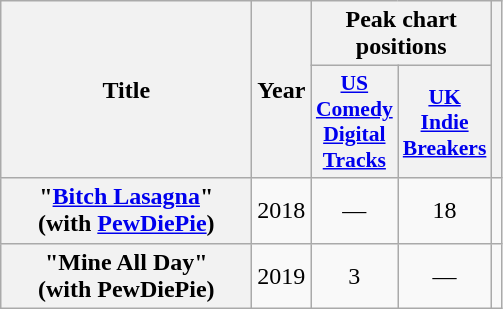<table class="wikitable mw-collapsible plainrowheaders" style="text-align:center;">
<tr>
<th scope="col" rowspan="2" style="width:10em;">Title</th>
<th scope="col" rowspan="2">Year</th>
<th scope="col" colspan="2">Peak chart positions</th>
<th scope="col" rowspan="2"></th>
</tr>
<tr>
<th scope="col" style="width:2.5em;font-size:90%;"><a href='#'>US<br>Comedy Digital Tracks</a><br></th>
<th scope="col" style="width:2.5em;font-size:90%;"><a href='#'>UK<br>Indie Breakers</a><br></th>
</tr>
<tr>
<th scope="row">"<a href='#'>Bitch Lasagna</a>"<br><span>(with <a href='#'>PewDiePie</a>)</span></th>
<td rowspan="1">2018</td>
<td>—</td>
<td>18</td>
<td style="text-align:center;"></td>
</tr>
<tr>
<th scope="row">"Mine All Day"<br><span>(with PewDiePie)</span></th>
<td rowspan="1">2019</td>
<td>3</td>
<td>—</td>
<td style="text-align:center;"></td>
</tr>
</table>
